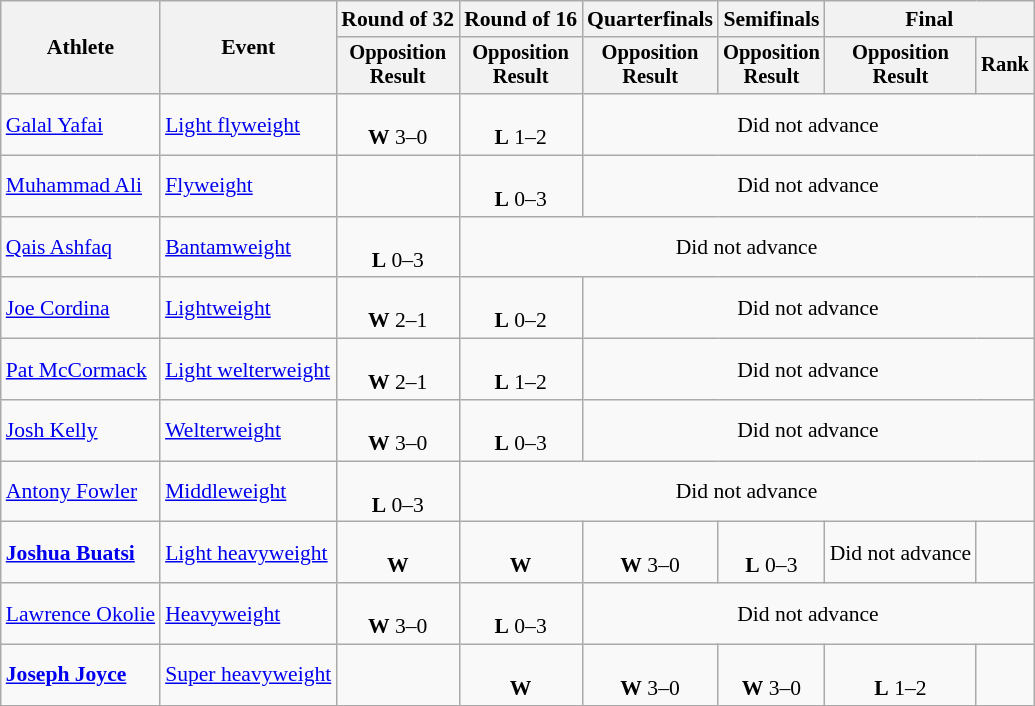<table class="wikitable" style="font-size:90%;">
<tr>
<th rowspan=2>Athlete</th>
<th rowspan=2>Event</th>
<th>Round of 32</th>
<th>Round of 16</th>
<th>Quarterfinals</th>
<th>Semifinals</th>
<th colspan=2>Final</th>
</tr>
<tr style="font-size:95%">
<th>Opposition<br>Result</th>
<th>Opposition<br>Result</th>
<th>Opposition<br>Result</th>
<th>Opposition<br>Result</th>
<th>Opposition<br>Result</th>
<th>Rank</th>
</tr>
<tr align=center>
<td align=left><a href='#'>Galal Yafai</a></td>
<td align=left><a href='#'>Light flyweight</a></td>
<td><br><strong>W</strong> 3–0</td>
<td><br><strong>L</strong> 1–2</td>
<td colspan=4>Did not advance</td>
</tr>
<tr align=center>
<td align=left><a href='#'>Muhammad Ali</a></td>
<td align=left><a href='#'>Flyweight</a></td>
<td></td>
<td><br><strong>L</strong> 0–3</td>
<td colspan=4>Did not advance</td>
</tr>
<tr align=center>
<td align=left><a href='#'>Qais Ashfaq</a></td>
<td align=left><a href='#'>Bantamweight</a></td>
<td><br><strong>L</strong> 0–3</td>
<td colspan=5>Did not advance</td>
</tr>
<tr align=center>
<td align=left><a href='#'>Joe Cordina</a></td>
<td align=left><a href='#'>Lightweight</a></td>
<td><br><strong>W</strong> 2–1</td>
<td><br><strong>L</strong> 0–2</td>
<td colspan=4>Did not advance</td>
</tr>
<tr align=center>
<td align=left><a href='#'>Pat McCormack</a></td>
<td align=left><a href='#'>Light welterweight</a></td>
<td><br><strong>W</strong> 2–1</td>
<td><br><strong>L</strong> 1–2</td>
<td colspan=4>Did not advance</td>
</tr>
<tr align=center>
<td align=left><a href='#'>Josh Kelly</a></td>
<td align=left><a href='#'>Welterweight</a></td>
<td><br><strong>W</strong> 3–0</td>
<td><br><strong>L</strong> 0–3</td>
<td colspan=4>Did not advance</td>
</tr>
<tr align=center>
<td align=left><a href='#'>Antony Fowler</a></td>
<td align=left><a href='#'>Middleweight</a></td>
<td><br><strong>L</strong> 0–3</td>
<td colspan=5>Did not advance</td>
</tr>
<tr align=center>
<td align=left><strong><a href='#'>Joshua Buatsi</a></strong></td>
<td align=left><a href='#'>Light heavyweight</a></td>
<td><br><strong>W</strong> </td>
<td><br><strong>W</strong> </td>
<td><br><strong>W</strong> 3–0</td>
<td><br><strong>L</strong> 0–3</td>
<td>Did not advance</td>
<td></td>
</tr>
<tr align=center>
<td align=left><a href='#'>Lawrence Okolie</a></td>
<td align=left><a href='#'>Heavyweight</a></td>
<td><br><strong>W</strong> 3–0</td>
<td><br><strong>L</strong> 0–3</td>
<td colspan=4>Did not advance</td>
</tr>
<tr align=center>
<td align=left><strong><a href='#'>Joseph Joyce</a></strong></td>
<td align=left><a href='#'>Super heavyweight</a></td>
<td></td>
<td><br><strong>W</strong> </td>
<td><br><strong>W</strong> 3–0</td>
<td><br><strong>W</strong> 3–0</td>
<td><br><strong>L</strong> 1–2</td>
<td></td>
</tr>
</table>
